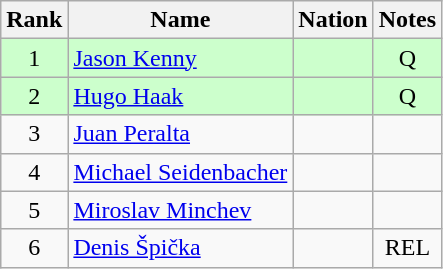<table class="wikitable sortable" style="text-align:center">
<tr>
<th>Rank</th>
<th>Name</th>
<th>Nation</th>
<th>Notes</th>
</tr>
<tr bgcolor=ccffcc>
<td>1</td>
<td align=left><a href='#'>Jason Kenny</a></td>
<td align=left></td>
<td>Q</td>
</tr>
<tr bgcolor=ccffcc>
<td>2</td>
<td align=left><a href='#'>Hugo Haak</a></td>
<td align=left></td>
<td>Q</td>
</tr>
<tr>
<td>3</td>
<td align=left><a href='#'>Juan Peralta</a></td>
<td align=left></td>
<td></td>
</tr>
<tr>
<td>4</td>
<td align=left><a href='#'>Michael Seidenbacher</a></td>
<td align=left></td>
<td></td>
</tr>
<tr>
<td>5</td>
<td align=left><a href='#'>Miroslav Minchev</a></td>
<td align=left></td>
<td></td>
</tr>
<tr>
<td>6</td>
<td align=left><a href='#'>Denis Špička</a></td>
<td align=left></td>
<td>REL</td>
</tr>
</table>
